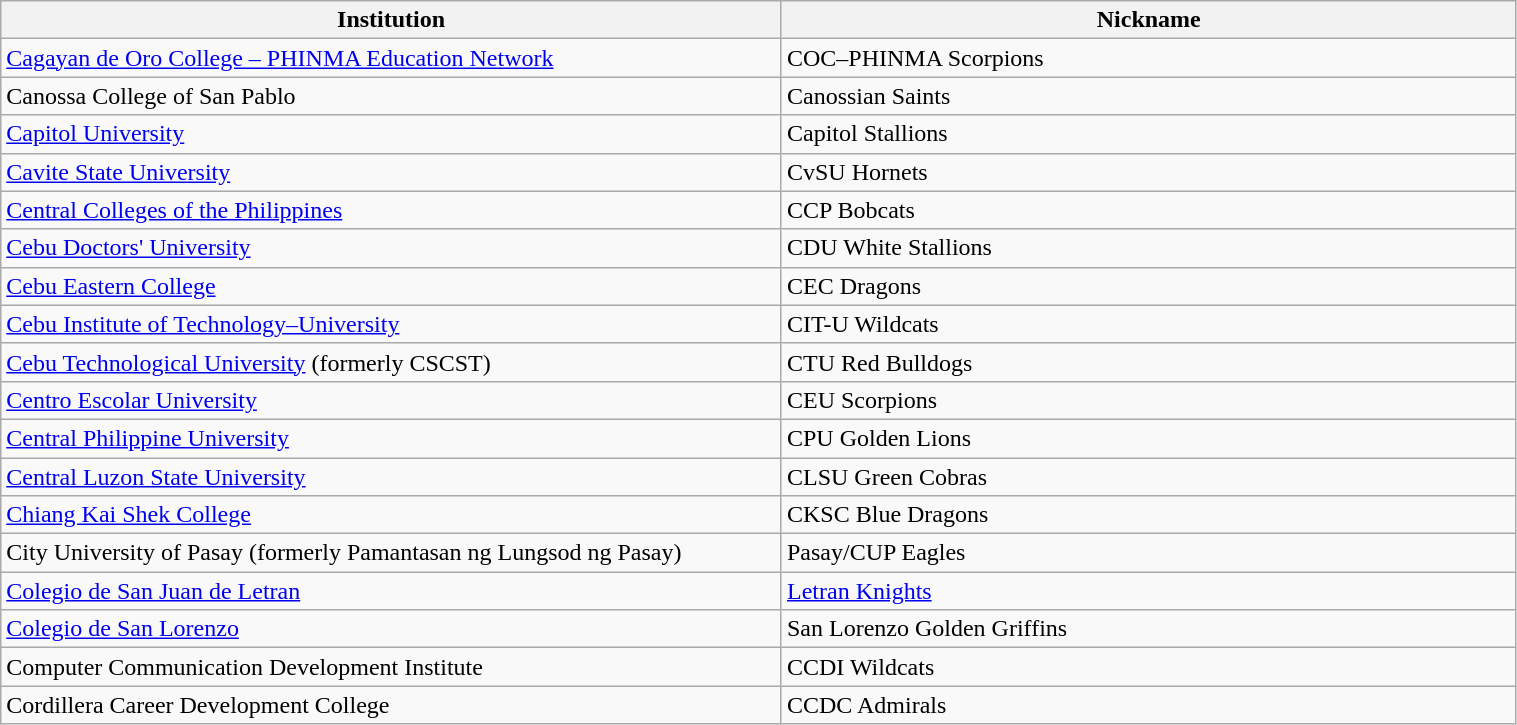<table class="wikitable" style="width: 80%">
<tr>
<th width=7%>Institution</th>
<th width=7%>Nickname</th>
</tr>
<tr>
<td><a href='#'>Cagayan de Oro College – PHINMA Education Network</a></td>
<td>COC–PHINMA Scorpions</td>
</tr>
<tr>
<td>Canossa College of San Pablo</td>
<td>Canossian Saints</td>
</tr>
<tr>
<td><a href='#'>Capitol University</a></td>
<td>Capitol Stallions</td>
</tr>
<tr>
<td><a href='#'>Cavite State University</a></td>
<td>CvSU Hornets</td>
</tr>
<tr>
<td><a href='#'>Central Colleges of the Philippines</a></td>
<td>CCP Bobcats</td>
</tr>
<tr>
<td><a href='#'>Cebu Doctors' University</a></td>
<td>CDU White Stallions</td>
</tr>
<tr>
<td><a href='#'>Cebu Eastern College</a></td>
<td>CEC Dragons</td>
</tr>
<tr>
<td><a href='#'>Cebu Institute of Technology–University</a></td>
<td>CIT-U Wildcats</td>
</tr>
<tr>
<td><a href='#'>Cebu Technological University</a> (formerly CSCST)</td>
<td>CTU Red Bulldogs</td>
</tr>
<tr>
<td><a href='#'>Centro Escolar University</a></td>
<td>CEU Scorpions</td>
</tr>
<tr>
<td><a href='#'>Central Philippine University</a></td>
<td>CPU Golden Lions</td>
</tr>
<tr>
<td><a href='#'>Central Luzon State University</a></td>
<td>CLSU Green Cobras</td>
</tr>
<tr>
<td><a href='#'>Chiang Kai Shek College</a></td>
<td>CKSC Blue Dragons</td>
</tr>
<tr>
<td>City University of Pasay (formerly Pamantasan ng Lungsod ng Pasay)</td>
<td>Pasay/CUP Eagles</td>
</tr>
<tr>
<td><a href='#'>Colegio de San Juan de Letran</a></td>
<td><a href='#'>Letran Knights</a></td>
</tr>
<tr>
<td><a href='#'>Colegio de San Lorenzo</a></td>
<td>San Lorenzo Golden Griffins</td>
</tr>
<tr>
<td>Computer Communication Development Institute</td>
<td>CCDI Wildcats</td>
</tr>
<tr>
<td>Cordillera Career Development College</td>
<td>CCDC Admirals</td>
</tr>
</table>
